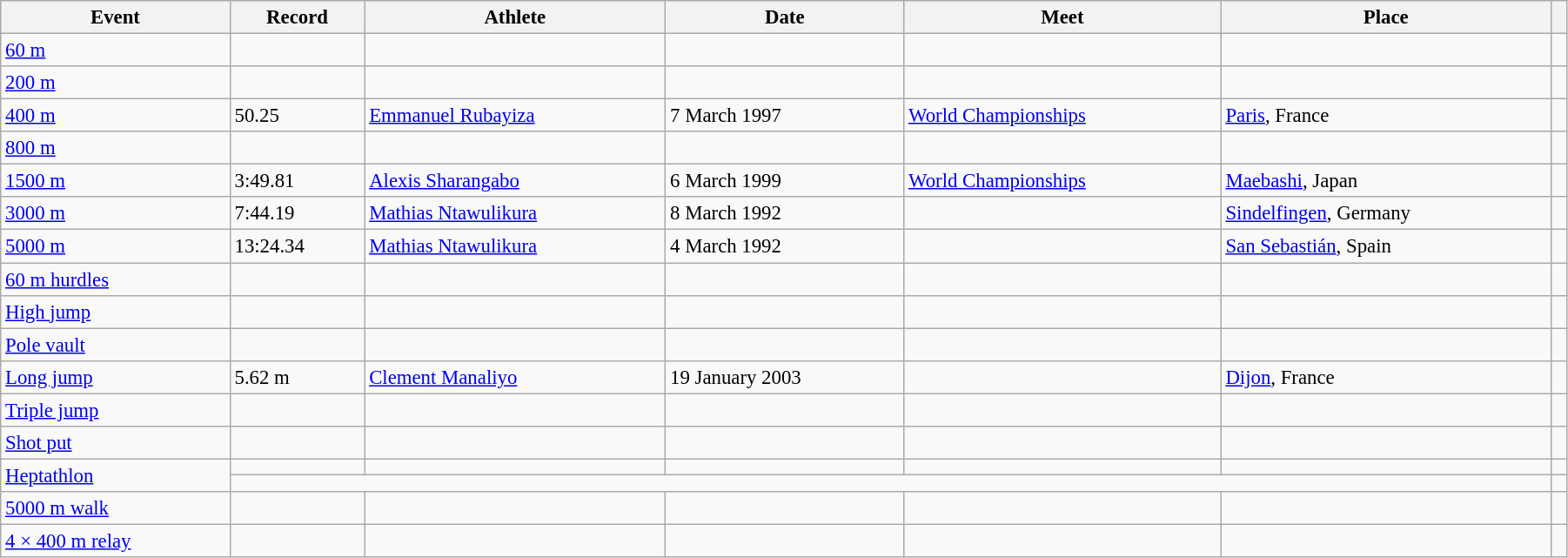<table class="wikitable" style="font-size:95%; width: 95%;">
<tr>
<th>Event</th>
<th>Record</th>
<th>Athlete</th>
<th>Date</th>
<th>Meet</th>
<th>Place</th>
<th></th>
</tr>
<tr>
<td><a href='#'>60 m</a></td>
<td></td>
<td></td>
<td></td>
<td></td>
<td></td>
<td></td>
</tr>
<tr>
<td><a href='#'>200 m</a></td>
<td></td>
<td></td>
<td></td>
<td></td>
<td></td>
<td></td>
</tr>
<tr>
<td><a href='#'>400 m</a></td>
<td>50.25</td>
<td><a href='#'>Emmanuel Rubayiza</a></td>
<td>7 March 1997</td>
<td><a href='#'>World Championships</a></td>
<td><a href='#'>Paris</a>, France</td>
<td></td>
</tr>
<tr>
<td><a href='#'>800 m</a></td>
<td></td>
<td></td>
<td></td>
<td></td>
<td></td>
<td></td>
</tr>
<tr>
<td><a href='#'>1500 m</a></td>
<td>3:49.81</td>
<td><a href='#'>Alexis Sharangabo</a></td>
<td>6 March 1999</td>
<td><a href='#'>World Championships</a></td>
<td><a href='#'>Maebashi</a>, Japan</td>
<td></td>
</tr>
<tr>
<td><a href='#'>3000 m</a></td>
<td>7:44.19</td>
<td><a href='#'>Mathias Ntawulikura</a></td>
<td>8 March 1992</td>
<td></td>
<td><a href='#'>Sindelfingen</a>, Germany</td>
<td></td>
</tr>
<tr>
<td><a href='#'>5000 m</a></td>
<td>13:24.34</td>
<td><a href='#'>Mathias Ntawulikura</a></td>
<td>4 March 1992</td>
<td></td>
<td><a href='#'>San Sebastián</a>, Spain</td>
<td></td>
</tr>
<tr>
<td><a href='#'>60 m hurdles</a></td>
<td></td>
<td></td>
<td></td>
<td></td>
<td></td>
<td></td>
</tr>
<tr>
<td><a href='#'>High jump</a></td>
<td></td>
<td></td>
<td></td>
<td></td>
<td></td>
<td></td>
</tr>
<tr>
<td><a href='#'>Pole vault</a></td>
<td></td>
<td></td>
<td></td>
<td></td>
<td></td>
<td></td>
</tr>
<tr>
<td><a href='#'>Long jump</a></td>
<td>5.62 m</td>
<td><a href='#'>Clement Manaliyo</a></td>
<td>19 January 2003</td>
<td></td>
<td><a href='#'>Dijon</a>, France</td>
<td></td>
</tr>
<tr>
<td><a href='#'>Triple jump</a></td>
<td></td>
<td></td>
<td></td>
<td></td>
<td></td>
<td></td>
</tr>
<tr>
<td><a href='#'>Shot put</a></td>
<td></td>
<td></td>
<td></td>
<td></td>
<td></td>
<td></td>
</tr>
<tr>
<td rowspan=2><a href='#'>Heptathlon</a></td>
<td></td>
<td></td>
<td></td>
<td></td>
<td></td>
<td></td>
</tr>
<tr>
<td colspan=5></td>
<td></td>
</tr>
<tr>
<td><a href='#'>5000 m walk</a></td>
<td></td>
<td></td>
<td></td>
<td></td>
<td></td>
<td></td>
</tr>
<tr>
<td><a href='#'>4 × 400 m relay</a></td>
<td></td>
<td></td>
<td></td>
<td></td>
<td></td>
<td></td>
</tr>
</table>
